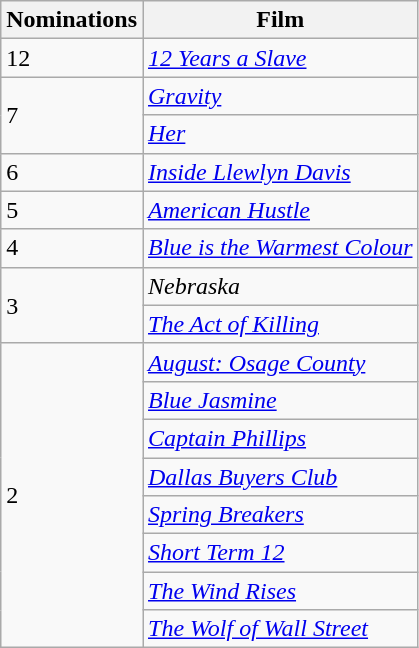<table class="wikitable">
<tr>
<th>Nominations</th>
<th>Film</th>
</tr>
<tr>
<td>12</td>
<td><em><a href='#'>12 Years a Slave</a></em></td>
</tr>
<tr>
<td rowspan="2">7</td>
<td><em><a href='#'>Gravity</a></em></td>
</tr>
<tr>
<td><em><a href='#'>Her</a></em></td>
</tr>
<tr>
<td>6</td>
<td><em><a href='#'>Inside Llewlyn Davis</a></em></td>
</tr>
<tr>
<td>5</td>
<td><em><a href='#'>American Hustle</a></em></td>
</tr>
<tr>
<td>4</td>
<td><em><a href='#'>Blue is the Warmest Colour</a></em></td>
</tr>
<tr>
<td rowspan="2">3</td>
<td><em>Nebraska</em></td>
</tr>
<tr>
<td><em><a href='#'>The Act of Killing</a></em></td>
</tr>
<tr>
<td rowspan="8">2</td>
<td><em><a href='#'>August: Osage County</a></em></td>
</tr>
<tr>
<td><em><a href='#'>Blue Jasmine</a></em></td>
</tr>
<tr>
<td><em><a href='#'>Captain Phillips</a></em></td>
</tr>
<tr>
<td><em><a href='#'>Dallas Buyers Club</a></em></td>
</tr>
<tr>
<td><em><a href='#'>Spring Breakers</a></em></td>
</tr>
<tr>
<td><em><a href='#'>Short Term 12</a></em></td>
</tr>
<tr>
<td><em><a href='#'>The Wind Rises</a></em></td>
</tr>
<tr>
<td><em><a href='#'>The Wolf of Wall Street</a></em></td>
</tr>
</table>
